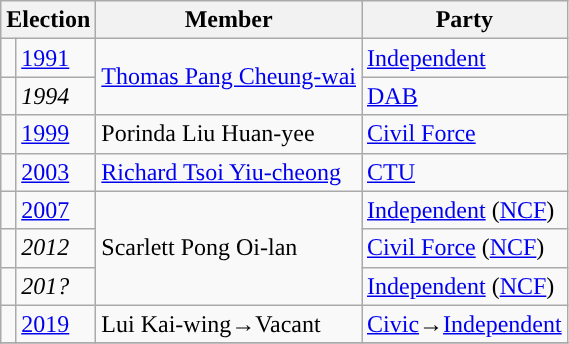<table class="wikitable">
<tr>
<th colspan="2">Election</th>
<th>Member</th>
<th>Party</th>
</tr>
<tr>
<td style="background-color: "></td>
<td><a href='#'>1991</a></td>
<td rowspan=2><a href='#'>Thomas Pang Cheung-wai</a></td>
<td><a href='#'>Independent</a></td>
</tr>
<tr>
<td style="background-color: "></td>
<td><em>1994</em></td>
<td><a href='#'>DAB</a></td>
</tr>
<tr>
<td style="background-color: "></td>
<td><a href='#'>1999</a></td>
<td>Porinda Liu Huan-yee</td>
<td><a href='#'>Civil Force</a></td>
</tr>
<tr>
<td style="background-color: "></td>
<td><a href='#'>2003</a></td>
<td><a href='#'>Richard Tsoi Yiu-cheong</a></td>
<td><a href='#'>CTU</a></td>
</tr>
<tr>
<td style="background-color: "></td>
<td><a href='#'>2007</a></td>
<td rowspan=3>Scarlett Pong Oi-lan</td>
<td><a href='#'>Independent</a> (<a href='#'>NCF</a>)</td>
</tr>
<tr>
<td style="background-color: "></td>
<td><em>2012</em></td>
<td><a href='#'>Civil Force</a> (<a href='#'>NCF</a>)</td>
</tr>
<tr>
<td style="background-color: "></td>
<td><em>201?</em></td>
<td><a href='#'>Independent</a> (<a href='#'>NCF</a>)</td>
</tr>
<tr>
<td style="background-color: "></td>
<td><a href='#'>2019</a></td>
<td>Lui Kai-wing→Vacant</td>
<td><a href='#'>Civic</a>→<a href='#'>Independent</a></td>
</tr>
<tr>
</tr>
</table>
